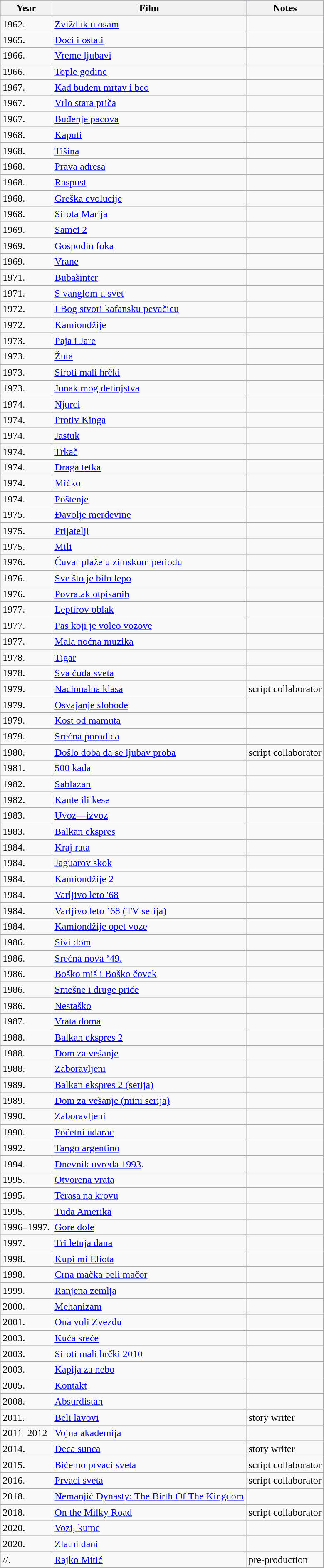<table class="wikitable sortable">
<tr style="background:Lavender; text-align:center;">
</tr>
<tr style="background:#b0c4de; text-align:center;">
<th>Year</th>
<th>Film</th>
<th>Notes</th>
</tr>
<tr>
<td>1962.</td>
<td><a href='#'>Zvižduk u osam</a></td>
<td></td>
</tr>
<tr>
<td>1965.</td>
<td><a href='#'>Doći i ostati</a></td>
<td></td>
</tr>
<tr>
<td>1966.</td>
<td><a href='#'>Vreme ljubavi</a></td>
<td></td>
</tr>
<tr>
<td>1966.</td>
<td><a href='#'>Tople godine</a></td>
<td></td>
</tr>
<tr>
<td>1967.</td>
<td><a href='#'>Kad budem mrtav i beo</a></td>
<td></td>
</tr>
<tr>
<td>1967.</td>
<td><a href='#'>Vrlo stara priča</a></td>
<td></td>
</tr>
<tr>
<td>1967.</td>
<td><a href='#'>Buđenje pacova</a></td>
<td></td>
</tr>
<tr>
<td>1968.</td>
<td><a href='#'>Kaputi</a></td>
<td></td>
</tr>
<tr>
<td>1968.</td>
<td><a href='#'>Tišina</a></td>
<td></td>
</tr>
<tr>
<td>1968.</td>
<td><a href='#'>Prava adresa</a></td>
<td></td>
</tr>
<tr>
<td>1968.</td>
<td><a href='#'>Raspust</a></td>
<td></td>
</tr>
<tr>
<td>1968.</td>
<td><a href='#'>Greška evolucije</a></td>
<td></td>
</tr>
<tr>
<td>1968.</td>
<td><a href='#'>Sirota Marija</a></td>
<td></td>
</tr>
<tr>
<td>1969.</td>
<td><a href='#'>Samci 2</a></td>
<td></td>
</tr>
<tr>
<td>1969.</td>
<td><a href='#'>Gospodin foka</a></td>
<td></td>
</tr>
<tr>
<td>1969.</td>
<td><a href='#'>Vrane</a></td>
<td></td>
</tr>
<tr>
<td>1971.</td>
<td><a href='#'>Bubašinter</a></td>
<td></td>
</tr>
<tr>
<td>1971.</td>
<td><a href='#'>S vanglom u svet</a></td>
<td></td>
</tr>
<tr>
<td>1972.</td>
<td><a href='#'>I Bog stvori kafansku pevačicu</a></td>
<td></td>
</tr>
<tr>
<td>1972.</td>
<td><a href='#'>Kamiondžije</a></td>
<td></td>
</tr>
<tr>
<td>1973.</td>
<td><a href='#'>Paja i Jare</a></td>
<td></td>
</tr>
<tr>
<td>1973.</td>
<td><a href='#'>Žuta</a></td>
<td></td>
</tr>
<tr>
<td>1973.</td>
<td><a href='#'>Siroti mali hrčki</a></td>
<td></td>
</tr>
<tr>
<td>1973.</td>
<td><a href='#'>Junak mog detinjstva</a></td>
<td></td>
</tr>
<tr>
<td>1974.</td>
<td><a href='#'>Njurci</a></td>
<td></td>
</tr>
<tr>
<td>1974.</td>
<td><a href='#'>Protiv Kinga</a></td>
<td></td>
</tr>
<tr>
<td>1974.</td>
<td><a href='#'>Jastuk</a></td>
<td></td>
</tr>
<tr>
<td>1974.</td>
<td><a href='#'>Trkač</a></td>
<td></td>
</tr>
<tr>
<td>1974.</td>
<td><a href='#'>Draga tetka</a></td>
<td></td>
</tr>
<tr>
<td>1974.</td>
<td><a href='#'>Mićko</a></td>
<td></td>
</tr>
<tr>
<td>1974.</td>
<td><a href='#'>Poštenje</a></td>
<td></td>
</tr>
<tr>
<td>1975.</td>
<td><a href='#'>Đavolje merdevine</a></td>
<td></td>
</tr>
<tr>
<td>1975.</td>
<td><a href='#'>Prijatelji</a></td>
<td></td>
</tr>
<tr>
<td>1975.</td>
<td><a href='#'>Mili</a></td>
<td></td>
</tr>
<tr>
<td>1976.</td>
<td><a href='#'>Čuvar plaže u zimskom periodu</a></td>
<td></td>
</tr>
<tr>
<td>1976.</td>
<td><a href='#'>Sve što je bilo lepo</a></td>
<td></td>
</tr>
<tr>
<td>1976.</td>
<td><a href='#'>Povratak otpisanih</a></td>
<td></td>
</tr>
<tr>
<td>1977.</td>
<td><a href='#'>Leptirov oblak</a></td>
<td></td>
</tr>
<tr>
<td>1977.</td>
<td><a href='#'>Pas koji je voleo vozove</a></td>
<td></td>
</tr>
<tr>
<td>1977.</td>
<td><a href='#'>Mala noćna muzika</a></td>
<td></td>
</tr>
<tr>
<td>1978.</td>
<td><a href='#'>Tigar</a></td>
<td></td>
</tr>
<tr>
<td>1978.</td>
<td><a href='#'>Sva čuda sveta</a></td>
<td></td>
</tr>
<tr>
<td>1979.</td>
<td><a href='#'>Nacionalna klasa</a></td>
<td>script collaborator</td>
</tr>
<tr>
<td>1979.</td>
<td><a href='#'>Osvajanje slobode</a></td>
<td></td>
</tr>
<tr>
<td>1979.</td>
<td><a href='#'>Kost od mamuta</a></td>
<td></td>
</tr>
<tr>
<td>1979.</td>
<td><a href='#'>Srećna porodica</a></td>
<td></td>
</tr>
<tr>
<td>1980.</td>
<td><a href='#'>Došlo doba da se ljubav proba</a></td>
<td>script collaborator</td>
</tr>
<tr>
<td>1981.</td>
<td><a href='#'>500 kada</a></td>
<td></td>
</tr>
<tr>
<td>1982.</td>
<td><a href='#'>Sablazan</a></td>
<td></td>
</tr>
<tr>
<td>1982.</td>
<td><a href='#'>Kante ili kese</a></td>
<td></td>
</tr>
<tr>
<td>1983.</td>
<td><a href='#'>Uvoz—izvoz</a></td>
<td></td>
</tr>
<tr>
<td>1983.</td>
<td><a href='#'>Balkan ekspres</a></td>
<td></td>
</tr>
<tr>
<td>1984.</td>
<td><a href='#'>Kraj rata</a></td>
<td></td>
</tr>
<tr>
<td>1984.</td>
<td><a href='#'>Jaguarov skok</a></td>
<td></td>
</tr>
<tr>
<td>1984.</td>
<td><a href='#'>Kamiondžije 2</a></td>
<td></td>
</tr>
<tr>
<td>1984.</td>
<td><a href='#'>Varljivo leto '68</a></td>
<td></td>
</tr>
<tr>
<td>1984.</td>
<td><a href='#'>Varljivo leto ’68 (TV serija)</a></td>
<td></td>
</tr>
<tr>
<td>1984.</td>
<td><a href='#'>Kamiondžije opet voze</a></td>
<td></td>
</tr>
<tr>
<td>1986.</td>
<td><a href='#'>Sivi dom</a></td>
<td></td>
</tr>
<tr>
<td>1986.</td>
<td><a href='#'>Srećna nova ’49.</a></td>
<td></td>
</tr>
<tr>
<td>1986.</td>
<td><a href='#'>Boško miš i Boško čovek</a></td>
<td></td>
</tr>
<tr>
<td>1986.</td>
<td><a href='#'>Smešne i druge priče</a></td>
<td></td>
</tr>
<tr>
<td>1986.</td>
<td><a href='#'>Nestaško</a></td>
<td></td>
</tr>
<tr>
<td>1987.</td>
<td><a href='#'>Vrata doma</a></td>
<td></td>
</tr>
<tr>
<td>1988.</td>
<td><a href='#'>Balkan ekspres 2</a></td>
<td></td>
</tr>
<tr>
<td>1988.</td>
<td><a href='#'>Dom za vešanje</a></td>
<td></td>
</tr>
<tr>
<td>1988.</td>
<td><a href='#'>Zaboravljeni</a></td>
<td></td>
</tr>
<tr>
<td>1989.</td>
<td><a href='#'>Balkan ekspres 2 (serija)</a></td>
<td></td>
</tr>
<tr>
<td>1989.</td>
<td><a href='#'>Dom za vešanje (mini serija)</a></td>
<td></td>
</tr>
<tr>
<td>1990.</td>
<td><a href='#'>Zaboravljeni</a></td>
<td></td>
</tr>
<tr>
<td>1990.</td>
<td><a href='#'>Početni udarac</a></td>
<td></td>
</tr>
<tr>
<td>1992.</td>
<td><a href='#'>Tango argentino</a></td>
<td></td>
</tr>
<tr>
<td>1994.</td>
<td><a href='#'>Dnevnik uvreda 1993</a>.</td>
<td></td>
</tr>
<tr>
<td>1995.</td>
<td><a href='#'>Otvorena vrata</a></td>
<td></td>
</tr>
<tr>
<td>1995.</td>
<td><a href='#'>Terasa na krovu</a></td>
<td></td>
</tr>
<tr>
<td>1995.</td>
<td><a href='#'>Tuđa Amerika</a></td>
<td></td>
</tr>
<tr>
<td>1996–1997.</td>
<td><a href='#'>Gore dole</a></td>
<td></td>
</tr>
<tr>
<td>1997.</td>
<td><a href='#'>Tri letnja dana</a></td>
<td></td>
</tr>
<tr>
<td>1998.</td>
<td><a href='#'>Kupi mi Eliota</a></td>
<td></td>
</tr>
<tr>
<td>1998.</td>
<td><a href='#'>Crna mačka beli mačor</a></td>
<td></td>
</tr>
<tr>
<td>1999.</td>
<td><a href='#'>Ranjena zemlja</a></td>
<td></td>
</tr>
<tr>
<td>2000.</td>
<td><a href='#'>Mehanizam</a></td>
<td></td>
</tr>
<tr>
<td>2001.</td>
<td><a href='#'>Ona voli Zvezdu</a></td>
<td></td>
</tr>
<tr>
<td>2003.</td>
<td><a href='#'>Kuća sreće</a></td>
<td></td>
</tr>
<tr>
<td>2003.</td>
<td><a href='#'>Siroti mali hrčki 2010</a></td>
<td></td>
</tr>
<tr>
<td>2003.</td>
<td><a href='#'>Kapija za nebo</a></td>
<td></td>
</tr>
<tr>
<td>2005.</td>
<td><a href='#'>Kontakt</a></td>
<td></td>
</tr>
<tr>
<td>2008.</td>
<td><a href='#'>Absurdistan</a></td>
<td></td>
</tr>
<tr>
<td>2011.</td>
<td><a href='#'>Beli lavovi</a></td>
<td>story writer</td>
</tr>
<tr>
<td>2011–2012</td>
<td><a href='#'>Vojna akademija</a></td>
<td></td>
</tr>
<tr>
<td>2014.</td>
<td><a href='#'>Deca sunca</a></td>
<td>story writer</td>
</tr>
<tr>
<td>2015.</td>
<td><a href='#'>Bićemo prvaci sveta</a></td>
<td>script collaborator</td>
</tr>
<tr>
<td>2016.</td>
<td><a href='#'>Prvaci sveta</a></td>
<td>script collaborator</td>
</tr>
<tr>
<td>2018.</td>
<td><a href='#'>Nemanjić Dynasty: The Birth Of The Kingdom</a></td>
<td></td>
</tr>
<tr>
<td>2018.</td>
<td><a href='#'>On the Milky Road</a></td>
<td>script collaborator</td>
</tr>
<tr>
<td>2020.</td>
<td><a href='#'>Vozi, kume</a></td>
<td></td>
</tr>
<tr>
<td>2020.</td>
<td><a href='#'>Zlatni dani</a></td>
<td></td>
</tr>
<tr>
<td>//.</td>
<td><a href='#'>Rajko Mitić</a></td>
<td>pre-production</td>
</tr>
</table>
